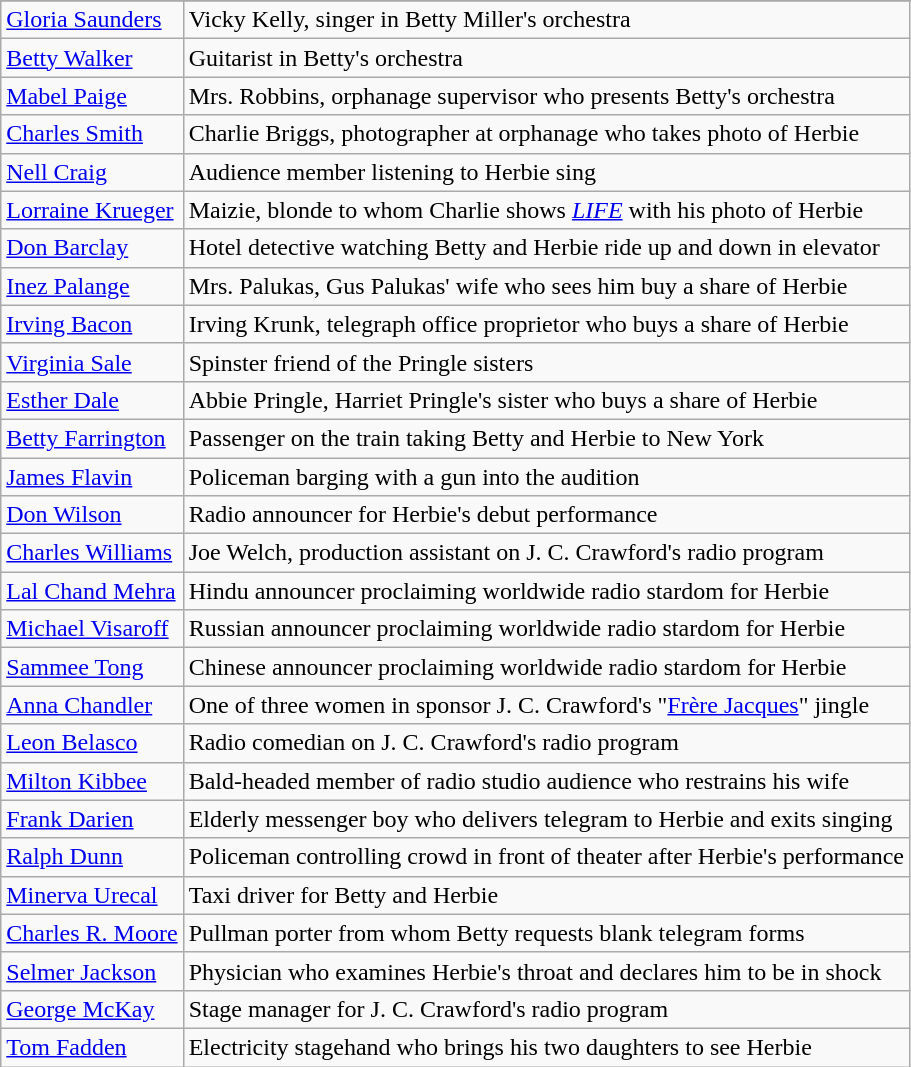<table class=wikitable>
<tr>
</tr>
<tr>
<td><a href='#'>Gloria Saunders</a></td>
<td>Vicky Kelly, singer in Betty Miller's orchestra</td>
</tr>
<tr>
<td><a href='#'>Betty Walker</a></td>
<td>Guitarist in Betty's orchestra</td>
</tr>
<tr>
<td><a href='#'>Mabel Paige</a></td>
<td>Mrs. Robbins, orphanage supervisor who presents Betty's orchestra</td>
</tr>
<tr>
<td><a href='#'>Charles Smith</a></td>
<td>Charlie Briggs, photographer at orphanage who takes photo of Herbie</td>
</tr>
<tr>
<td><a href='#'>Nell Craig</a></td>
<td>Audience member listening to Herbie sing</td>
</tr>
<tr>
<td><a href='#'>Lorraine Krueger</a></td>
<td>Maizie, blonde to whom Charlie shows <em><a href='#'>LIFE</a></em> with his photo of Herbie</td>
</tr>
<tr>
<td><a href='#'>Don Barclay</a></td>
<td>Hotel detective watching Betty and Herbie ride up and down in elevator</td>
</tr>
<tr>
<td><a href='#'>Inez Palange</a></td>
<td>Mrs. Palukas, Gus Palukas' wife who sees him buy a share of Herbie</td>
</tr>
<tr>
<td><a href='#'>Irving Bacon</a></td>
<td>Irving Krunk, telegraph office proprietor who buys a share of Herbie</td>
</tr>
<tr>
<td><a href='#'>Virginia Sale</a></td>
<td>Spinster friend of the Pringle sisters</td>
</tr>
<tr>
<td><a href='#'>Esther Dale</a></td>
<td>Abbie Pringle, Harriet Pringle's sister who buys a share of Herbie</td>
</tr>
<tr>
<td><a href='#'>Betty Farrington</a></td>
<td>Passenger on the train taking Betty and Herbie to New York</td>
</tr>
<tr>
<td><a href='#'>James Flavin</a></td>
<td>Policeman barging with a gun into the audition</td>
</tr>
<tr>
<td><a href='#'>Don Wilson</a></td>
<td>Radio announcer for Herbie's debut performance</td>
</tr>
<tr>
<td><a href='#'>Charles Williams</a></td>
<td>Joe Welch, production assistant on J. C. Crawford's radio program</td>
</tr>
<tr>
<td><a href='#'>Lal Chand Mehra</a></td>
<td>Hindu announcer proclaiming worldwide radio stardom for Herbie</td>
</tr>
<tr>
<td><a href='#'>Michael Visaroff</a></td>
<td>Russian announcer proclaiming worldwide radio stardom for Herbie</td>
</tr>
<tr>
<td><a href='#'>Sammee Tong</a></td>
<td>Chinese announcer proclaiming worldwide radio stardom for Herbie</td>
</tr>
<tr>
<td><a href='#'>Anna Chandler</a></td>
<td>One of three women in sponsor J. C. Crawford's "<a href='#'>Frère Jacques</a>" jingle</td>
</tr>
<tr>
<td><a href='#'>Leon Belasco</a></td>
<td>Radio comedian on J. C. Crawford's radio program</td>
</tr>
<tr>
<td><a href='#'>Milton Kibbee</a></td>
<td>Bald-headed member of radio studio audience who restrains his wife</td>
</tr>
<tr>
<td><a href='#'>Frank Darien</a></td>
<td>Elderly messenger boy who delivers telegram to Herbie and exits singing</td>
</tr>
<tr>
<td><a href='#'>Ralph Dunn</a></td>
<td>Policeman controlling crowd in front of theater after Herbie's performance</td>
</tr>
<tr>
<td><a href='#'>Minerva Urecal</a></td>
<td>Taxi driver for Betty and Herbie</td>
</tr>
<tr>
<td><a href='#'>Charles R. Moore</a></td>
<td>Pullman porter from whom Betty requests blank telegram forms</td>
</tr>
<tr>
<td><a href='#'>Selmer Jackson</a></td>
<td>Physician who examines Herbie's throat and declares him to be in shock</td>
</tr>
<tr>
<td><a href='#'>George McKay</a></td>
<td>Stage manager for J. C. Crawford's radio program</td>
</tr>
<tr>
<td><a href='#'>Tom Fadden</a></td>
<td>Electricity stagehand who brings his two daughters to see Herbie</td>
</tr>
</table>
